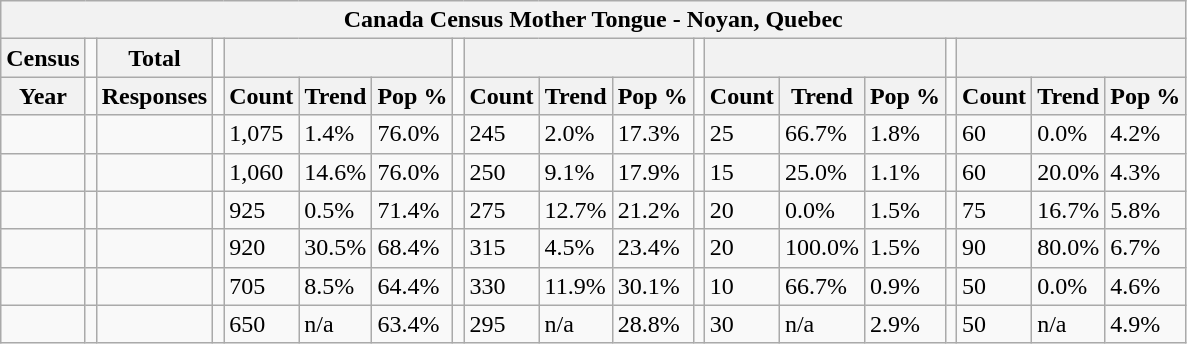<table class="wikitable">
<tr>
<th colspan="19">Canada Census Mother Tongue - Noyan, Quebec</th>
</tr>
<tr>
<th>Census</th>
<td></td>
<th>Total</th>
<td colspan="1"></td>
<th colspan="3"></th>
<td colspan="1"></td>
<th colspan="3"></th>
<td colspan="1"></td>
<th colspan="3"></th>
<td colspan="1"></td>
<th colspan="3"></th>
</tr>
<tr>
<th>Year</th>
<td></td>
<th>Responses</th>
<td></td>
<th>Count</th>
<th>Trend</th>
<th>Pop %</th>
<td></td>
<th>Count</th>
<th>Trend</th>
<th>Pop %</th>
<td></td>
<th>Count</th>
<th>Trend</th>
<th>Pop %</th>
<td></td>
<th>Count</th>
<th>Trend</th>
<th>Pop %</th>
</tr>
<tr>
<td></td>
<td></td>
<td></td>
<td></td>
<td>1,075</td>
<td> 1.4%</td>
<td>76.0%</td>
<td></td>
<td>245</td>
<td> 2.0%</td>
<td>17.3%</td>
<td></td>
<td>25</td>
<td> 66.7%</td>
<td>1.8%</td>
<td></td>
<td>60</td>
<td> 0.0%</td>
<td>4.2%</td>
</tr>
<tr>
<td></td>
<td></td>
<td></td>
<td></td>
<td>1,060</td>
<td> 14.6%</td>
<td>76.0%</td>
<td></td>
<td>250</td>
<td> 9.1%</td>
<td>17.9%</td>
<td></td>
<td>15</td>
<td> 25.0%</td>
<td>1.1%</td>
<td></td>
<td>60</td>
<td> 20.0%</td>
<td>4.3%</td>
</tr>
<tr>
<td></td>
<td></td>
<td></td>
<td></td>
<td>925</td>
<td> 0.5%</td>
<td>71.4%</td>
<td></td>
<td>275</td>
<td> 12.7%</td>
<td>21.2%</td>
<td></td>
<td>20</td>
<td> 0.0%</td>
<td>1.5%</td>
<td></td>
<td>75</td>
<td> 16.7%</td>
<td>5.8%</td>
</tr>
<tr>
<td></td>
<td></td>
<td></td>
<td></td>
<td>920</td>
<td> 30.5%</td>
<td>68.4%</td>
<td></td>
<td>315</td>
<td> 4.5%</td>
<td>23.4%</td>
<td></td>
<td>20</td>
<td> 100.0%</td>
<td>1.5%</td>
<td></td>
<td>90</td>
<td> 80.0%</td>
<td>6.7%</td>
</tr>
<tr>
<td></td>
<td></td>
<td></td>
<td></td>
<td>705</td>
<td> 8.5%</td>
<td>64.4%</td>
<td></td>
<td>330</td>
<td> 11.9%</td>
<td>30.1%</td>
<td></td>
<td>10</td>
<td> 66.7%</td>
<td>0.9%</td>
<td></td>
<td>50</td>
<td> 0.0%</td>
<td>4.6%</td>
</tr>
<tr>
<td></td>
<td></td>
<td></td>
<td></td>
<td>650</td>
<td>n/a</td>
<td>63.4%</td>
<td></td>
<td>295</td>
<td>n/a</td>
<td>28.8%</td>
<td></td>
<td>30</td>
<td>n/a</td>
<td>2.9%</td>
<td></td>
<td>50</td>
<td>n/a</td>
<td>4.9%</td>
</tr>
</table>
